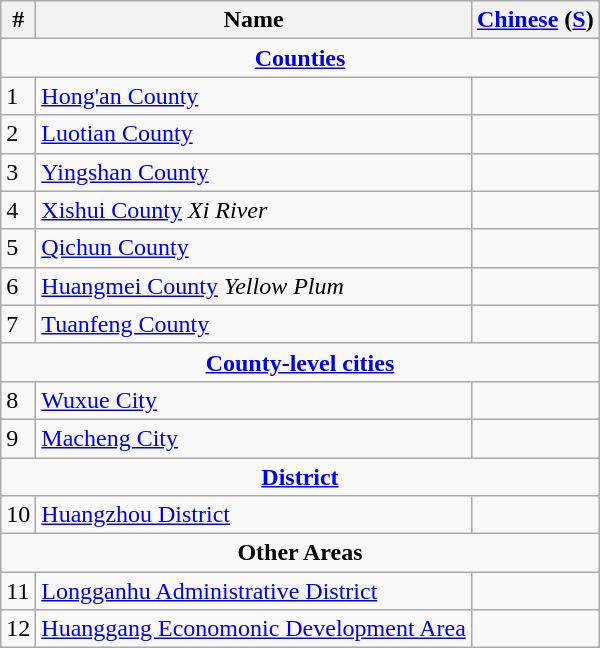<table class="wikitable sortable">
<tr>
<th>#</th>
<th>Name</th>
<th><a href='#'>Chinese</a> (<a href='#'>S</a>)</th>
</tr>
<tr>
<td style="text-align:center;" colspan="7"><strong><a href='#'>Counties</a></strong></td>
</tr>
<tr>
<td>1</td>
<td><a href='#'>Hong'an County</a></td>
<td></td>
</tr>
<tr>
<td>2</td>
<td><a href='#'>Luotian County</a></td>
<td></td>
</tr>
<tr>
<td>3</td>
<td><a href='#'>Yingshan County</a></td>
<td></td>
</tr>
<tr>
<td>4</td>
<td><a href='#'>Xishui County</a> <em>Xi River</em></td>
<td></td>
</tr>
<tr>
<td>5</td>
<td><a href='#'>Qichun County</a></td>
<td></td>
</tr>
<tr>
<td>6</td>
<td><a href='#'>Huangmei County</a> <em>Yellow Plum</em></td>
<td></td>
</tr>
<tr>
<td>7</td>
<td><a href='#'>Tuanfeng County</a></td>
<td></td>
</tr>
<tr>
<td style="text-align:center;" colspan="7"><strong><a href='#'>County-level cities</a></strong></td>
</tr>
<tr>
<td>8</td>
<td><a href='#'>Wuxue City</a></td>
<td></td>
</tr>
<tr>
<td>9</td>
<td><a href='#'>Macheng City</a></td>
<td></td>
</tr>
<tr>
<td style="text-align:center;" colspan="7"><strong><a href='#'>District</a></strong></td>
</tr>
<tr>
<td>10</td>
<td><a href='#'>Huangzhou District</a></td>
<td></td>
</tr>
<tr>
<td style="text-align:center;" colspan="7"><strong>Other Areas</strong></td>
</tr>
<tr>
<td>11</td>
<td><a href='#'>Longganhu Administrative District</a></td>
<td></td>
</tr>
<tr>
<td>12</td>
<td><a href='#'>Huanggang Economonic Development Area</a></td>
<td></td>
</tr>
</table>
